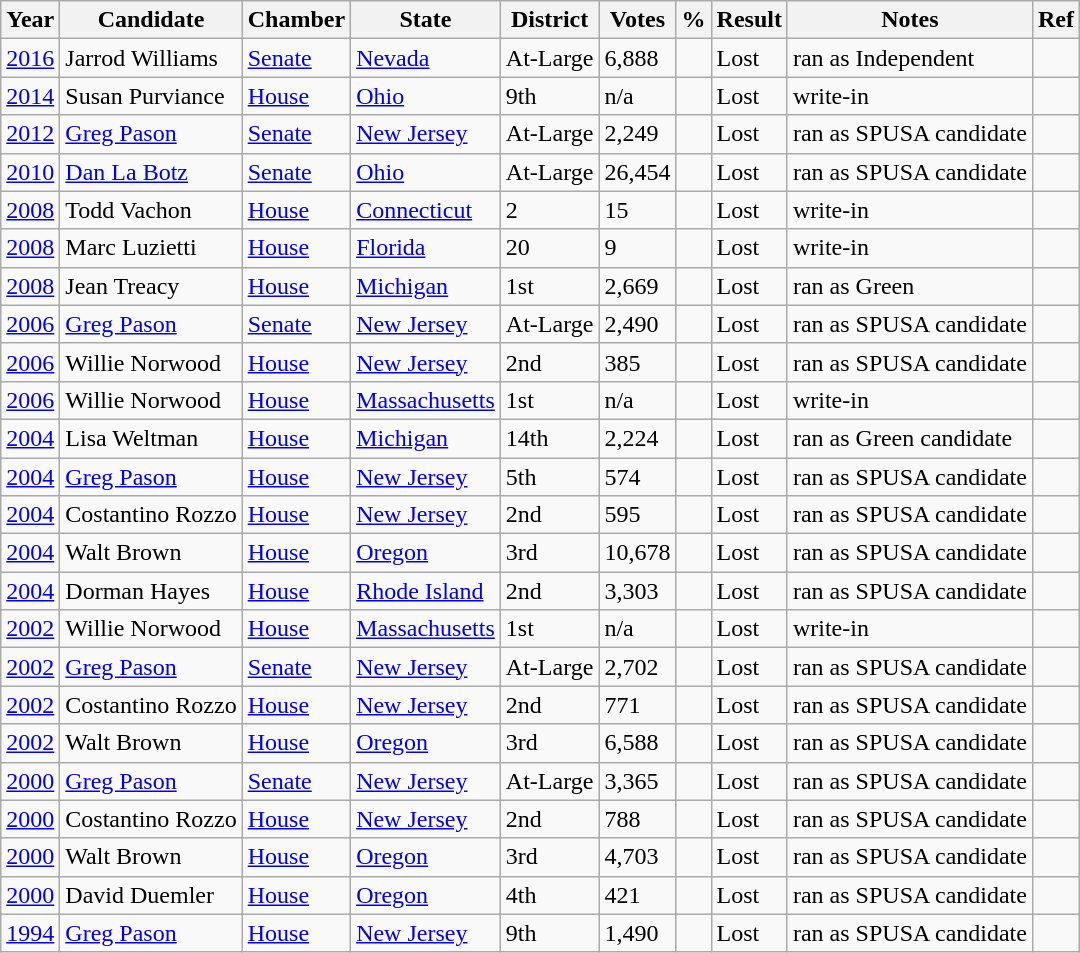<table class="wikitable sortable" style="font-size:100%">
<tr>
<th>Year</th>
<th>Candidate</th>
<th>Chamber</th>
<th>State</th>
<th>District</th>
<th>Votes</th>
<th>%</th>
<th>Result</th>
<th>Notes</th>
<th>Ref</th>
</tr>
<tr>
<td><a href='#'>2016</a></td>
<td>Jarrod Williams</td>
<td><a href='#'>Senate</a></td>
<td><a href='#'>Nevada</a></td>
<td>At-Large</td>
<td>6,888</td>
<td></td>
<td> Lost</td>
<td>ran as Independent</td>
<td></td>
</tr>
<tr>
<td><a href='#'>2014</a></td>
<td>Susan Purviance</td>
<td><a href='#'>House</a></td>
<td><a href='#'>Ohio</a></td>
<td>9th</td>
<td>n/a</td>
<td></td>
<td> Lost</td>
<td>write-in</td>
<td></td>
</tr>
<tr>
<td><a href='#'>2012</a></td>
<td><a href='#'>Greg Pason</a></td>
<td><a href='#'>Senate</a></td>
<td><a href='#'>New Jersey</a></td>
<td>At-Large</td>
<td>2,249</td>
<td></td>
<td> Lost</td>
<td>ran as SPUSA candidate</td>
<td></td>
</tr>
<tr>
<td><a href='#'>2010</a></td>
<td><a href='#'>Dan La Botz</a></td>
<td><a href='#'>Senate</a></td>
<td><a href='#'>Ohio</a></td>
<td>At-Large</td>
<td>26,454</td>
<td></td>
<td> Lost</td>
<td>ran as SPUSA candidate</td>
<td></td>
</tr>
<tr>
<td><a href='#'>2008</a></td>
<td>Todd Vachon</td>
<td><a href='#'>House</a></td>
<td><a href='#'>Connecticut</a></td>
<td>2</td>
<td>15</td>
<td></td>
<td> Lost</td>
<td>write-in</td>
<td></td>
</tr>
<tr>
<td><a href='#'>2008</a></td>
<td>Marc Luzietti</td>
<td><a href='#'>House</a></td>
<td><a href='#'>Florida</a></td>
<td>20</td>
<td>9</td>
<td></td>
<td> Lost</td>
<td>write-in</td>
<td></td>
</tr>
<tr>
<td><a href='#'>2008</a></td>
<td>Jean Treacy</td>
<td><a href='#'>House</a></td>
<td><a href='#'>Michigan</a></td>
<td>1st</td>
<td>2,669</td>
<td></td>
<td> Lost</td>
<td>ran as Green</td>
<td></td>
</tr>
<tr>
<td><a href='#'>2006</a></td>
<td><a href='#'>Greg Pason</a></td>
<td><a href='#'>Senate</a></td>
<td><a href='#'>New Jersey</a></td>
<td>At-Large</td>
<td>2,490</td>
<td></td>
<td> Lost</td>
<td>ran as SPUSA candidate</td>
<td></td>
</tr>
<tr>
<td><a href='#'>2006</a></td>
<td>Willie Norwood</td>
<td><a href='#'>House</a></td>
<td><a href='#'>New Jersey</a></td>
<td>2nd</td>
<td>385</td>
<td></td>
<td> Lost</td>
<td>ran as SPUSA candidate</td>
<td></td>
</tr>
<tr>
<td><a href='#'>2006</a></td>
<td>Willie Norwood</td>
<td><a href='#'>House</a></td>
<td><a href='#'>Massachusetts</a></td>
<td>1st</td>
<td>n/a</td>
<td></td>
<td> Lost</td>
<td>write-in</td>
<td></td>
</tr>
<tr>
<td><a href='#'>2004</a></td>
<td>Lisa Weltman</td>
<td><a href='#'>House</a></td>
<td><a href='#'>Michigan</a></td>
<td>14th</td>
<td>2,224</td>
<td></td>
<td> Lost</td>
<td>ran as Green candidate</td>
<td></td>
</tr>
<tr>
<td><a href='#'>2004</a></td>
<td><a href='#'>Greg Pason</a></td>
<td><a href='#'>House</a></td>
<td><a href='#'>New Jersey</a></td>
<td>5th</td>
<td>574</td>
<td></td>
<td> Lost</td>
<td>ran as SPUSA candidate</td>
<td></td>
</tr>
<tr>
<td><a href='#'>2004</a></td>
<td>Costantino Rozzo</td>
<td><a href='#'>House</a></td>
<td><a href='#'>New Jersey</a></td>
<td>2nd</td>
<td>595</td>
<td></td>
<td> Lost</td>
<td>ran as SPUSA candidate</td>
<td></td>
</tr>
<tr>
<td><a href='#'>2004</a></td>
<td>Walt Brown</td>
<td><a href='#'>House</a></td>
<td><a href='#'>Oregon</a></td>
<td>3rd</td>
<td>10,678</td>
<td></td>
<td> Lost</td>
<td>ran as SPUSA candidate</td>
<td></td>
</tr>
<tr>
<td><a href='#'>2004</a></td>
<td>Dorman Hayes</td>
<td><a href='#'>House</a></td>
<td><a href='#'>Rhode Island</a></td>
<td>2nd</td>
<td>3,303</td>
<td></td>
<td> Lost</td>
<td>ran as SPUSA candidate</td>
<td></td>
</tr>
<tr>
<td><a href='#'>2002</a></td>
<td>Willie Norwood</td>
<td><a href='#'>House</a></td>
<td><a href='#'>Massachusetts</a></td>
<td>1st</td>
<td>n/a</td>
<td></td>
<td> Lost</td>
<td>write-in</td>
<td></td>
</tr>
<tr>
<td><a href='#'>2002</a></td>
<td><a href='#'>Greg Pason</a></td>
<td><a href='#'>Senate</a></td>
<td><a href='#'>New Jersey</a></td>
<td>At-Large</td>
<td>2,702</td>
<td></td>
<td> Lost</td>
<td>ran as SPUSA candidate</td>
<td></td>
</tr>
<tr>
<td><a href='#'>2002</a></td>
<td>Costantino Rozzo</td>
<td><a href='#'>House</a></td>
<td><a href='#'>New Jersey</a></td>
<td>2nd</td>
<td>771</td>
<td></td>
<td> Lost</td>
<td>ran as SPUSA candidate</td>
<td></td>
</tr>
<tr>
<td><a href='#'>2002</a></td>
<td>Walt Brown</td>
<td><a href='#'>House</a></td>
<td><a href='#'>Oregon</a></td>
<td>3rd</td>
<td>6,588</td>
<td></td>
<td> Lost</td>
<td>ran as SPUSA candidate</td>
<td></td>
</tr>
<tr>
<td><a href='#'>2000</a></td>
<td><a href='#'>Greg Pason</a></td>
<td><a href='#'>Senate</a></td>
<td><a href='#'>New Jersey</a></td>
<td>At-Large</td>
<td>3,365</td>
<td></td>
<td> Lost</td>
<td>ran as SPUSA candidate</td>
<td></td>
</tr>
<tr>
<td><a href='#'>2000</a></td>
<td>Costantino Rozzo</td>
<td><a href='#'>House</a></td>
<td><a href='#'>New Jersey</a></td>
<td>2nd</td>
<td>788</td>
<td></td>
<td> Lost</td>
<td>ran as SPUSA candidate</td>
<td></td>
</tr>
<tr>
<td><a href='#'>2000</a></td>
<td>Walt Brown</td>
<td><a href='#'>House</a></td>
<td><a href='#'>Oregon</a></td>
<td>3rd</td>
<td>4,703</td>
<td></td>
<td> Lost</td>
<td>ran as SPUSA candidate</td>
<td></td>
</tr>
<tr>
<td><a href='#'>2000</a></td>
<td>David Duemler</td>
<td><a href='#'>House</a></td>
<td><a href='#'>Oregon</a></td>
<td>4th</td>
<td>421</td>
<td></td>
<td> Lost</td>
<td>ran as SPUSA candidate</td>
<td></td>
</tr>
<tr>
<td><a href='#'>1994</a></td>
<td><a href='#'>Greg Pason</a></td>
<td><a href='#'>House</a></td>
<td><a href='#'>New Jersey</a></td>
<td>9th</td>
<td>1,490</td>
<td></td>
<td> Lost</td>
<td>ran as SPUSA candidate</td>
<td></td>
</tr>
</table>
